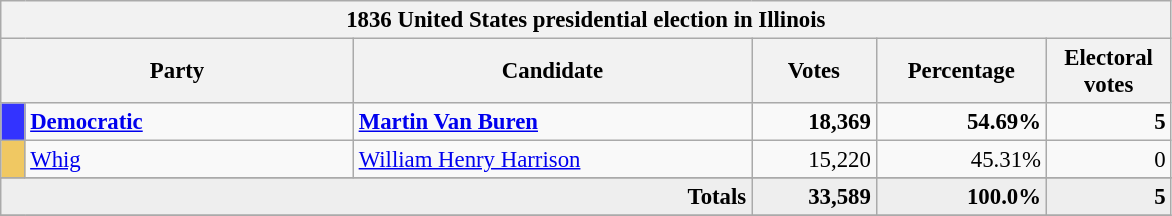<table class="wikitable" style="font-size: 95%;">
<tr>
<th colspan="6">1836 United States presidential election in Illinois</th>
</tr>
<tr>
<th colspan="2" style="width: 15em">Party</th>
<th style="width: 17em">Candidate</th>
<th style="width: 5em">Votes</th>
<th style="width: 7em">Percentage</th>
<th style="width: 5em">Electoral votes</th>
</tr>
<tr>
<th style="background-color:#3333FF; width: 3px"></th>
<td style="width: 130px"><strong><a href='#'>Democratic</a></strong></td>
<td><strong><a href='#'>Martin Van Buren</a></strong></td>
<td align="right"><strong>18,369</strong></td>
<td align="right"><strong>54.69%</strong></td>
<td align="right"><strong>5</strong></td>
</tr>
<tr>
<th style="background-color:#F0C862; width: 3px"></th>
<td style="width: 130px"><a href='#'>Whig</a></td>
<td><a href='#'>William Henry Harrison</a></td>
<td align="right">15,220</td>
<td align="right">45.31%</td>
<td align="right">0</td>
</tr>
<tr>
</tr>
<tr bgcolor="#EEEEEE">
<td colspan="3" align="right"><strong>Totals</strong></td>
<td align="right"><strong>33,589</strong></td>
<td align="right"><strong>100.0%</strong></td>
<td align="right"><strong>5</strong></td>
</tr>
<tr>
</tr>
</table>
